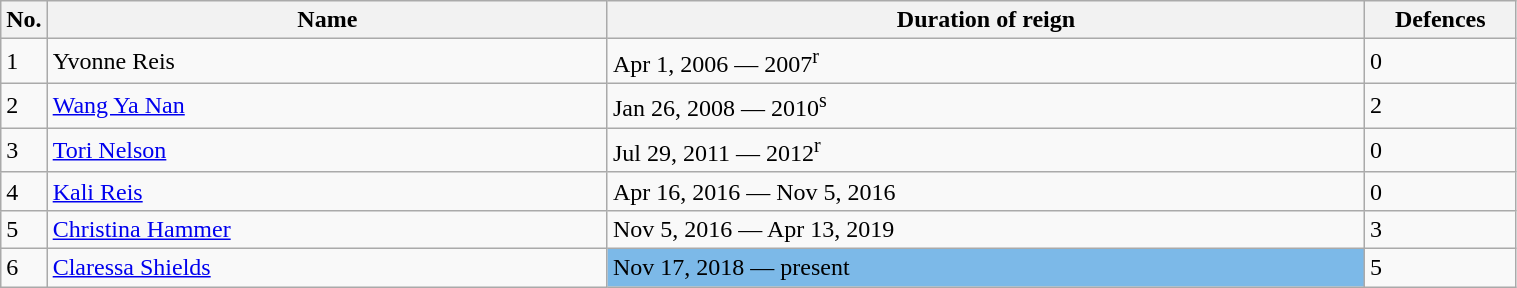<table class="wikitable" width=80%>
<tr>
<th width=3%>No.</th>
<th width=37%>Name</th>
<th width=50%>Duration of reign</th>
<th width=10%>Defences</th>
</tr>
<tr>
<td>1</td>
<td align=left> Yvonne Reis</td>
<td>Apr 1, 2006 — 2007<sup>r</sup></td>
<td>0</td>
</tr>
<tr>
<td>2</td>
<td align=left> <a href='#'>Wang Ya Nan</a></td>
<td>Jan 26, 2008 — 2010<sup>s</sup></td>
<td>2</td>
</tr>
<tr>
<td>3</td>
<td align=left> <a href='#'>Tori Nelson</a></td>
<td>Jul 29, 2011 — 2012<sup>r</sup></td>
<td>0</td>
</tr>
<tr>
<td>4</td>
<td align=left> <a href='#'>Kali Reis</a></td>
<td>Apr 16, 2016 — Nov 5, 2016</td>
<td>0</td>
</tr>
<tr>
<td>5</td>
<td align=left> <a href='#'>Christina Hammer</a></td>
<td>Nov 5, 2016 — Apr 13, 2019</td>
<td>3</td>
</tr>
<tr>
<td>6</td>
<td align=left> <a href='#'>Claressa Shields</a></td>
<td style="background:#7CB9E8;" width=5px>Nov 17, 2018 — present</td>
<td>5</td>
</tr>
</table>
